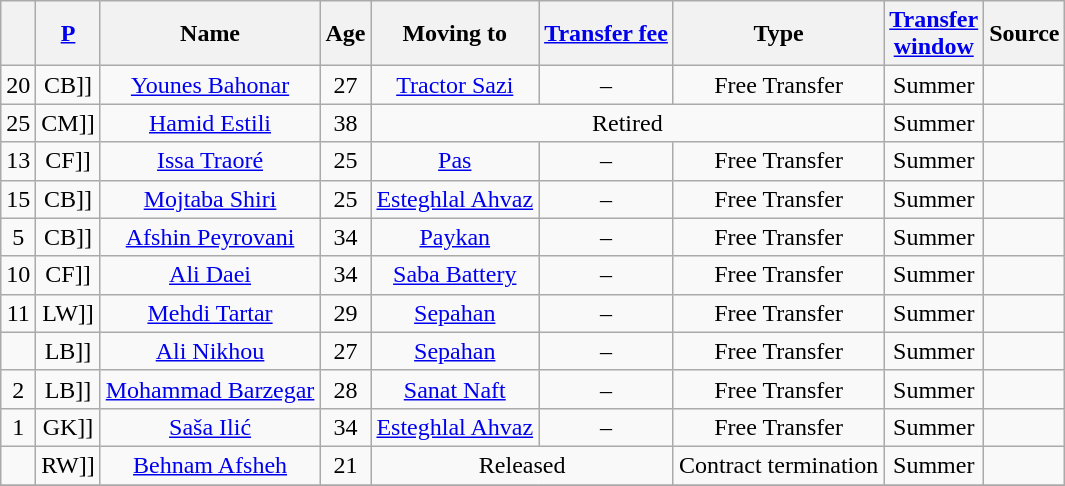<table class="wikitable sortable " style="text-align:center">
<tr>
<th></th>
<th><a href='#'>P</a></th>
<th>Name</th>
<th>Age</th>
<th>Moving to</th>
<th><a href='#'>Transfer fee</a></th>
<th>Type</th>
<th><a href='#'>Transfer<br>window</a></th>
<th>Source</th>
</tr>
<tr>
<td>20</td>
<td [[>CB]]</td>
<td><a href='#'>Younes Bahonar</a></td>
<td>27</td>
<td><a href='#'>Tractor Sazi</a></td>
<td>–</td>
<td>Free Transfer</td>
<td>Summer</td>
<td></td>
</tr>
<tr>
<td>25</td>
<td [[>CM]]</td>
<td><a href='#'>Hamid Estili</a></td>
<td>38</td>
<td colspan="3">Retired</td>
<td>Summer</td>
<td></td>
</tr>
<tr>
<td>13</td>
<td [[>CF]]</td>
<td> <a href='#'>Issa Traoré</a></td>
<td>25</td>
<td><a href='#'>Pas</a></td>
<td>–</td>
<td>Free Transfer</td>
<td>Summer</td>
<td></td>
</tr>
<tr>
<td>15</td>
<td [[>CB]]</td>
<td><a href='#'>Mojtaba Shiri</a></td>
<td>25</td>
<td><a href='#'>Esteghlal Ahvaz</a></td>
<td>–</td>
<td>Free Transfer</td>
<td>Summer</td>
<td></td>
</tr>
<tr>
<td>5</td>
<td [[>CB]]</td>
<td><a href='#'>Afshin Peyrovani</a></td>
<td>34</td>
<td><a href='#'>Paykan</a></td>
<td>–</td>
<td>Free Transfer</td>
<td>Summer</td>
<td></td>
</tr>
<tr>
<td>10</td>
<td [[>CF]]</td>
<td><a href='#'>Ali Daei</a></td>
<td>34</td>
<td><a href='#'>Saba Battery</a></td>
<td>–</td>
<td>Free Transfer</td>
<td>Summer</td>
<td></td>
</tr>
<tr>
<td>11</td>
<td [[>LW]]</td>
<td><a href='#'>Mehdi Tartar</a></td>
<td>29</td>
<td><a href='#'>Sepahan</a></td>
<td>–</td>
<td>Free Transfer</td>
<td>Summer</td>
<td></td>
</tr>
<tr>
<td></td>
<td [[>LB]]</td>
<td><a href='#'>Ali Nikhou</a></td>
<td>27</td>
<td><a href='#'>Sepahan</a></td>
<td>–</td>
<td>Free Transfer</td>
<td>Summer</td>
<td></td>
</tr>
<tr>
<td>2</td>
<td [[>LB]]</td>
<td><a href='#'>Mohammad Barzegar</a></td>
<td>28</td>
<td><a href='#'>Sanat Naft</a></td>
<td>–</td>
<td>Free Transfer</td>
<td>Summer</td>
<td></td>
</tr>
<tr>
<td>1</td>
<td [[>GK]]</td>
<td> <a href='#'>Saša Ilić</a></td>
<td>34</td>
<td><a href='#'>Esteghlal Ahvaz</a></td>
<td>–</td>
<td>Free Transfer</td>
<td>Summer</td>
<td></td>
</tr>
<tr>
<td></td>
<td [[>RW]]</td>
<td><a href='#'>Behnam Afsheh</a></td>
<td>21</td>
<td colspan="2">Released</td>
<td>Contract termination</td>
<td>Summer</td>
<td></td>
</tr>
<tr>
</tr>
</table>
